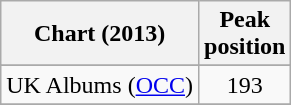<table class="wikitable sortable">
<tr>
<th>Chart (2013)</th>
<th>Peak<br>position</th>
</tr>
<tr>
</tr>
<tr>
<td>UK Albums (<a href='#'>OCC</a>)</td>
<td align=center>193</td>
</tr>
<tr>
</tr>
</table>
